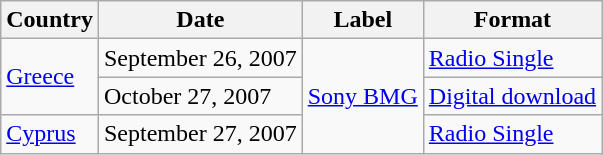<table class="sortable wikitable">
<tr>
<th>Country</th>
<th>Date</th>
<th>Label</th>
<th>Format</th>
</tr>
<tr>
<td rowspan="2"><a href='#'>Greece</a></td>
<td>September 26, 2007</td>
<td rowspan="3"><a href='#'>Sony BMG</a></td>
<td><a href='#'>Radio Single</a></td>
</tr>
<tr>
<td>October 27, 2007</td>
<td><a href='#'>Digital download</a></td>
</tr>
<tr>
<td><a href='#'>Cyprus</a></td>
<td>September 27, 2007</td>
<td><a href='#'>Radio Single</a></td>
</tr>
</table>
